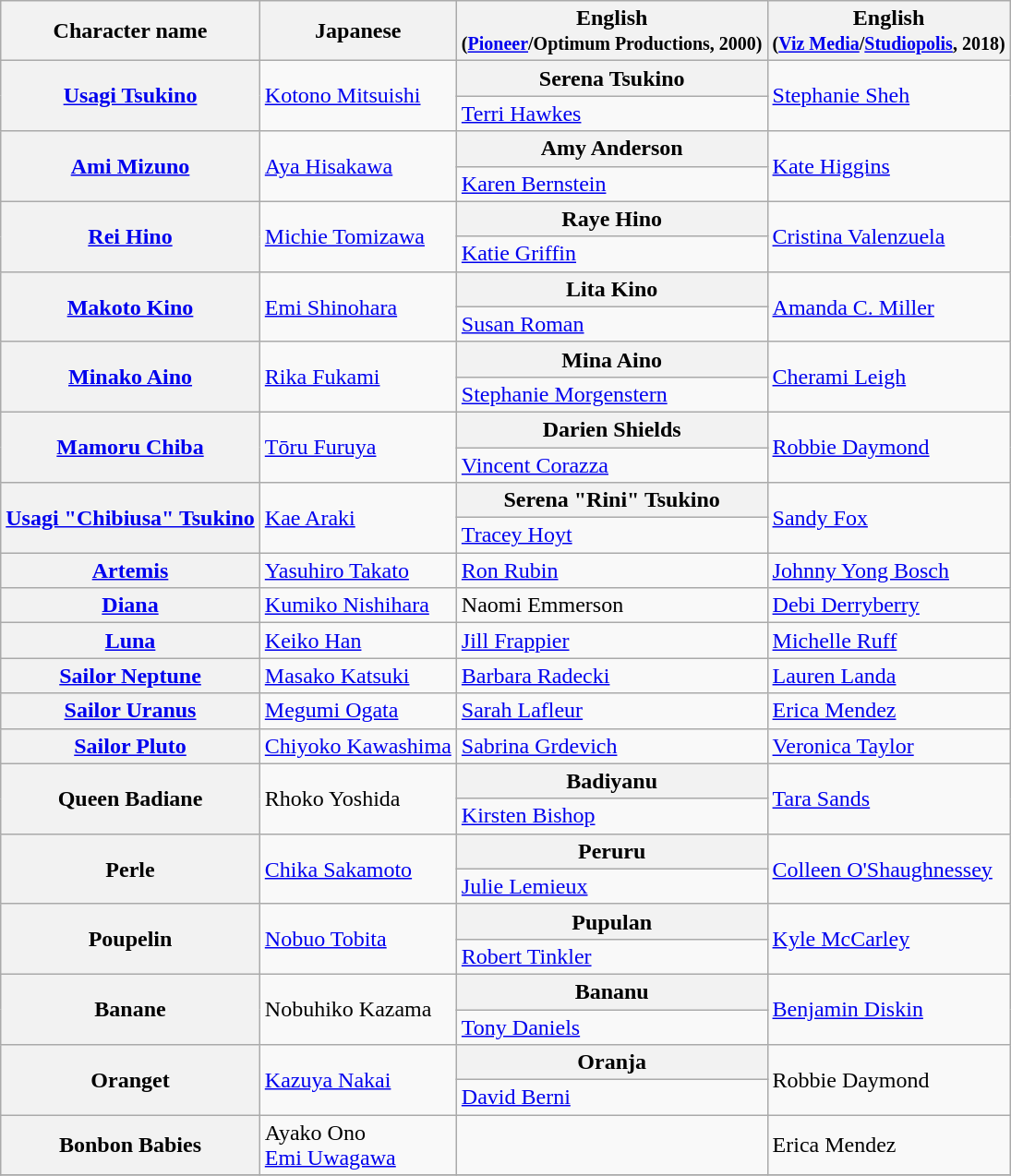<table class="wikitable plainrowheaders">
<tr>
<th scope="col">Character name</th>
<th scope="col">Japanese</th>
<th scope="col">English<br><small>(<a href='#'>Pioneer</a>/Optimum Productions, 2000)</small></th>
<th scope="col">English <br><small>(<a href='#'>Viz Media</a>/<a href='#'>Studiopolis</a>, 2018)</small></th>
</tr>
<tr>
<th scope="row" rowspan="2"><a href='#'>Usagi Tsukino</a></th>
<td rowspan="2"><a href='#'>Kotono Mitsuishi</a></td>
<th>Serena Tsukino</th>
<td rowspan="2"><a href='#'>Stephanie Sheh</a></td>
</tr>
<tr>
<td><a href='#'>Terri Hawkes</a></td>
</tr>
<tr>
<th scope="row" rowspan="2"><a href='#'>Ami Mizuno</a></th>
<td rowspan="2"><a href='#'>Aya Hisakawa</a></td>
<th>Amy Anderson</th>
<td rowspan="2"><a href='#'>Kate Higgins</a></td>
</tr>
<tr>
<td><a href='#'>Karen Bernstein</a></td>
</tr>
<tr>
<th scope="row" rowspan="2"><a href='#'>Rei Hino</a></th>
<td rowspan="2"><a href='#'>Michie Tomizawa</a></td>
<th>Raye Hino</th>
<td rowspan="2"><a href='#'>Cristina Valenzuela</a></td>
</tr>
<tr>
<td><a href='#'>Katie Griffin</a></td>
</tr>
<tr>
<th scope="row" rowspan="2"><a href='#'>Makoto Kino</a></th>
<td rowspan="2"><a href='#'>Emi Shinohara</a></td>
<th>Lita Kino</th>
<td rowspan="2"><a href='#'>Amanda C. Miller</a></td>
</tr>
<tr>
<td><a href='#'>Susan Roman</a></td>
</tr>
<tr>
<th scope="row" rowspan="2"><a href='#'>Minako Aino</a></th>
<td rowspan="2"><a href='#'>Rika Fukami</a></td>
<th>Mina Aino</th>
<td rowspan="2"><a href='#'>Cherami Leigh</a></td>
</tr>
<tr>
<td><a href='#'>Stephanie Morgenstern</a></td>
</tr>
<tr>
<th scope="row" rowspan="2"><a href='#'>Mamoru Chiba</a></th>
<td rowspan="2"><a href='#'>Tōru Furuya</a></td>
<th>Darien Shields</th>
<td rowspan="2"><a href='#'>Robbie Daymond</a></td>
</tr>
<tr>
<td><a href='#'>Vincent Corazza</a></td>
</tr>
<tr>
<th scope="row" rowspan="2"><a href='#'>Usagi "Chibiusa" Tsukino</a></th>
<td rowspan="2"><a href='#'>Kae Araki</a></td>
<th>Serena "Rini" Tsukino</th>
<td rowspan="2"><a href='#'>Sandy Fox</a></td>
</tr>
<tr>
<td><a href='#'>Tracey Hoyt</a></td>
</tr>
<tr>
<th scope="row"><a href='#'>Artemis</a></th>
<td><a href='#'>Yasuhiro Takato</a></td>
<td><a href='#'>Ron Rubin</a></td>
<td><a href='#'>Johnny Yong Bosch</a></td>
</tr>
<tr>
<th scope="row"><a href='#'>Diana</a></th>
<td><a href='#'>Kumiko Nishihara</a></td>
<td>Naomi Emmerson</td>
<td><a href='#'>Debi Derryberry</a></td>
</tr>
<tr>
<th scope="row"><a href='#'>Luna</a></th>
<td><a href='#'>Keiko Han</a></td>
<td><a href='#'>Jill Frappier</a></td>
<td><a href='#'>Michelle Ruff</a></td>
</tr>
<tr>
<th scope="row"><a href='#'>Sailor Neptune</a></th>
<td><a href='#'>Masako Katsuki</a></td>
<td><a href='#'>Barbara Radecki</a></td>
<td><a href='#'>Lauren Landa</a></td>
</tr>
<tr>
<th scope="row"><a href='#'>Sailor Uranus</a></th>
<td><a href='#'>Megumi Ogata</a></td>
<td><a href='#'>Sarah Lafleur</a></td>
<td><a href='#'>Erica Mendez</a></td>
</tr>
<tr>
<th scope="row"><a href='#'>Sailor Pluto</a></th>
<td><a href='#'>Chiyoko Kawashima</a></td>
<td><a href='#'>Sabrina Grdevich</a></td>
<td><a href='#'>Veronica Taylor</a></td>
</tr>
<tr>
<th scope="row" rowspan="2">Queen Badiane</th>
<td rowspan="2">Rhoko Yoshida</td>
<th>Badiyanu</th>
<td rowspan="2"><a href='#'>Tara Sands</a></td>
</tr>
<tr>
<td><a href='#'>Kirsten Bishop</a></td>
</tr>
<tr>
<th scope="row" rowspan="2">Perle</th>
<td rowspan="2"><a href='#'>Chika Sakamoto</a></td>
<th>Peruru</th>
<td rowspan="2"><a href='#'>Colleen O'Shaughnessey</a></td>
</tr>
<tr>
<td><a href='#'>Julie Lemieux</a></td>
</tr>
<tr>
<th scope="row" rowspan="2">Poupelin</th>
<td rowspan="2"><a href='#'>Nobuo Tobita</a></td>
<th>Pupulan</th>
<td rowspan="2"><a href='#'>Kyle McCarley</a></td>
</tr>
<tr>
<td><a href='#'>Robert Tinkler</a></td>
</tr>
<tr>
<th scope="row" rowspan="2">Banane</th>
<td rowspan="2">Nobuhiko Kazama</td>
<th>Bananu</th>
<td rowspan="2"><a href='#'>Benjamin Diskin</a></td>
</tr>
<tr>
<td><a href='#'>Tony Daniels</a></td>
</tr>
<tr>
<th scope="row" rowspan="2">Oranget</th>
<td rowspan="2"><a href='#'>Kazuya Nakai</a></td>
<th>Oranja</th>
<td rowspan="2">Robbie Daymond</td>
</tr>
<tr>
<td><a href='#'>David Berni</a></td>
</tr>
<tr>
<th scope="row">Bonbon Babies</th>
<td>Ayako Ono<br><a href='#'>Emi Uwagawa</a></td>
<td></td>
<td>Erica Mendez</td>
</tr>
<tr>
</tr>
</table>
